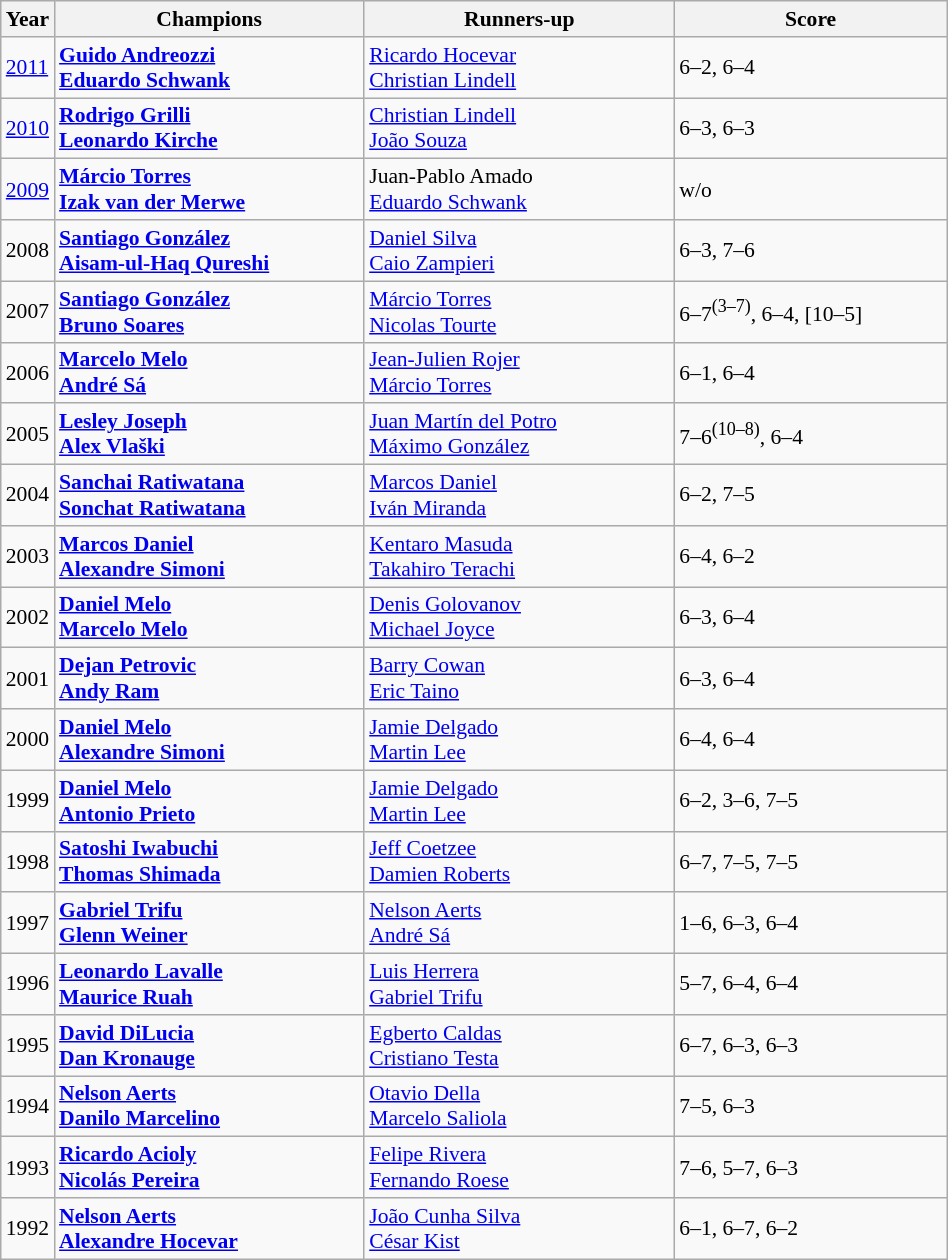<table class="wikitable" style="font-size:90%">
<tr>
<th>Year</th>
<th width="200">Champions</th>
<th width="200">Runners-up</th>
<th width="175">Score</th>
</tr>
<tr>
<td><a href='#'>2011</a></td>
<td> <strong><a href='#'>Guido Andreozzi</a></strong><br> <strong><a href='#'>Eduardo Schwank</a></strong></td>
<td> <a href='#'>Ricardo Hocevar</a><br> <a href='#'>Christian Lindell</a></td>
<td>6–2, 6–4</td>
</tr>
<tr>
<td><a href='#'>2010</a></td>
<td> <strong><a href='#'>Rodrigo Grilli</a></strong><br> <strong><a href='#'>Leonardo Kirche</a></strong></td>
<td> <a href='#'>Christian Lindell</a><br> <a href='#'>João Souza</a></td>
<td>6–3, 6–3</td>
</tr>
<tr>
<td><a href='#'>2009</a></td>
<td> <strong><a href='#'>Márcio Torres</a></strong><br> <strong><a href='#'>Izak van der Merwe</a></strong></td>
<td> Juan-Pablo Amado<br> <a href='#'>Eduardo Schwank</a></td>
<td>w/o</td>
</tr>
<tr>
<td>2008</td>
<td> <strong><a href='#'>Santiago González</a></strong> <br>  <strong><a href='#'>Aisam-ul-Haq Qureshi</a></strong></td>
<td> <a href='#'>Daniel Silva</a> <br>  <a href='#'>Caio Zampieri</a></td>
<td>6–3, 7–6</td>
</tr>
<tr>
<td>2007</td>
<td> <strong><a href='#'>Santiago González</a></strong> <br>  <strong><a href='#'>Bruno Soares</a></strong></td>
<td> <a href='#'>Márcio Torres</a> <br>  <a href='#'>Nicolas Tourte</a></td>
<td>6–7<sup>(3–7)</sup>, 6–4, [10–5]</td>
</tr>
<tr>
<td>2006</td>
<td> <strong><a href='#'>Marcelo Melo</a></strong> <br>  <strong><a href='#'>André Sá</a></strong></td>
<td> <a href='#'>Jean-Julien Rojer</a> <br>  <a href='#'>Márcio Torres</a></td>
<td>6–1, 6–4</td>
</tr>
<tr>
<td>2005</td>
<td> <strong><a href='#'>Lesley Joseph</a></strong> <br>  <strong><a href='#'>Alex Vlaški</a></strong></td>
<td> <a href='#'>Juan Martín del Potro</a> <br>  <a href='#'>Máximo González</a></td>
<td>7–6<sup>(10–8)</sup>, 6–4</td>
</tr>
<tr>
<td>2004</td>
<td> <strong><a href='#'>Sanchai Ratiwatana</a></strong> <br>  <strong><a href='#'>Sonchat Ratiwatana</a></strong></td>
<td> <a href='#'>Marcos Daniel</a> <br>  <a href='#'>Iván Miranda</a></td>
<td>6–2, 7–5</td>
</tr>
<tr>
<td>2003</td>
<td> <strong><a href='#'>Marcos Daniel</a></strong> <br>  <strong><a href='#'>Alexandre Simoni</a></strong></td>
<td> <a href='#'>Kentaro Masuda</a> <br>  <a href='#'>Takahiro Terachi</a></td>
<td>6–4, 6–2</td>
</tr>
<tr>
<td>2002</td>
<td> <strong><a href='#'>Daniel Melo</a></strong> <br>  <strong><a href='#'>Marcelo Melo</a></strong></td>
<td> <a href='#'>Denis Golovanov</a> <br>  <a href='#'>Michael Joyce</a></td>
<td>6–3, 6–4</td>
</tr>
<tr>
<td>2001</td>
<td> <strong><a href='#'>Dejan Petrovic</a></strong> <br>  <strong><a href='#'>Andy Ram</a></strong></td>
<td> <a href='#'>Barry Cowan</a> <br>  <a href='#'>Eric Taino</a></td>
<td>6–3, 6–4</td>
</tr>
<tr>
<td>2000</td>
<td> <strong><a href='#'>Daniel Melo</a></strong> <br>  <strong><a href='#'>Alexandre Simoni</a></strong></td>
<td> <a href='#'>Jamie Delgado</a> <br>  <a href='#'>Martin Lee</a></td>
<td>6–4, 6–4</td>
</tr>
<tr>
<td>1999</td>
<td> <strong><a href='#'>Daniel Melo</a></strong> <br>  <strong><a href='#'>Antonio Prieto</a></strong></td>
<td> <a href='#'>Jamie Delgado</a> <br>  <a href='#'>Martin Lee</a></td>
<td>6–2, 3–6, 7–5</td>
</tr>
<tr>
<td>1998</td>
<td> <strong><a href='#'>Satoshi Iwabuchi</a></strong> <br>  <strong><a href='#'>Thomas Shimada</a></strong></td>
<td> <a href='#'>Jeff Coetzee</a> <br>  <a href='#'>Damien Roberts</a></td>
<td>6–7, 7–5, 7–5</td>
</tr>
<tr>
<td>1997</td>
<td> <strong><a href='#'>Gabriel Trifu</a></strong> <br>  <strong><a href='#'>Glenn Weiner</a></strong></td>
<td> <a href='#'>Nelson Aerts</a> <br>  <a href='#'>André Sá</a></td>
<td>1–6, 6–3, 6–4</td>
</tr>
<tr>
<td>1996</td>
<td> <strong><a href='#'>Leonardo Lavalle</a></strong> <br>  <strong><a href='#'>Maurice Ruah</a></strong></td>
<td> <a href='#'>Luis Herrera</a> <br>  <a href='#'>Gabriel Trifu</a></td>
<td>5–7, 6–4, 6–4</td>
</tr>
<tr>
<td>1995</td>
<td> <strong><a href='#'>David DiLucia</a></strong> <br>  <strong><a href='#'>Dan Kronauge</a></strong></td>
<td> <a href='#'>Egberto Caldas</a> <br>  <a href='#'>Cristiano Testa</a></td>
<td>6–7, 6–3, 6–3</td>
</tr>
<tr>
<td>1994</td>
<td> <strong><a href='#'>Nelson Aerts</a></strong> <br>  <strong><a href='#'>Danilo Marcelino</a></strong></td>
<td> <a href='#'>Otavio Della</a> <br>  <a href='#'>Marcelo Saliola</a></td>
<td>7–5, 6–3</td>
</tr>
<tr>
<td>1993</td>
<td> <strong><a href='#'>Ricardo Acioly</a></strong> <br>  <strong><a href='#'>Nicolás Pereira</a></strong></td>
<td> <a href='#'>Felipe Rivera</a> <br>  <a href='#'>Fernando Roese</a></td>
<td>7–6, 5–7, 6–3</td>
</tr>
<tr>
<td>1992</td>
<td> <strong><a href='#'>Nelson Aerts</a></strong> <br>  <strong><a href='#'>Alexandre Hocevar</a></strong></td>
<td> <a href='#'>João Cunha Silva</a> <br>  <a href='#'>César Kist</a></td>
<td>6–1, 6–7, 6–2</td>
</tr>
</table>
